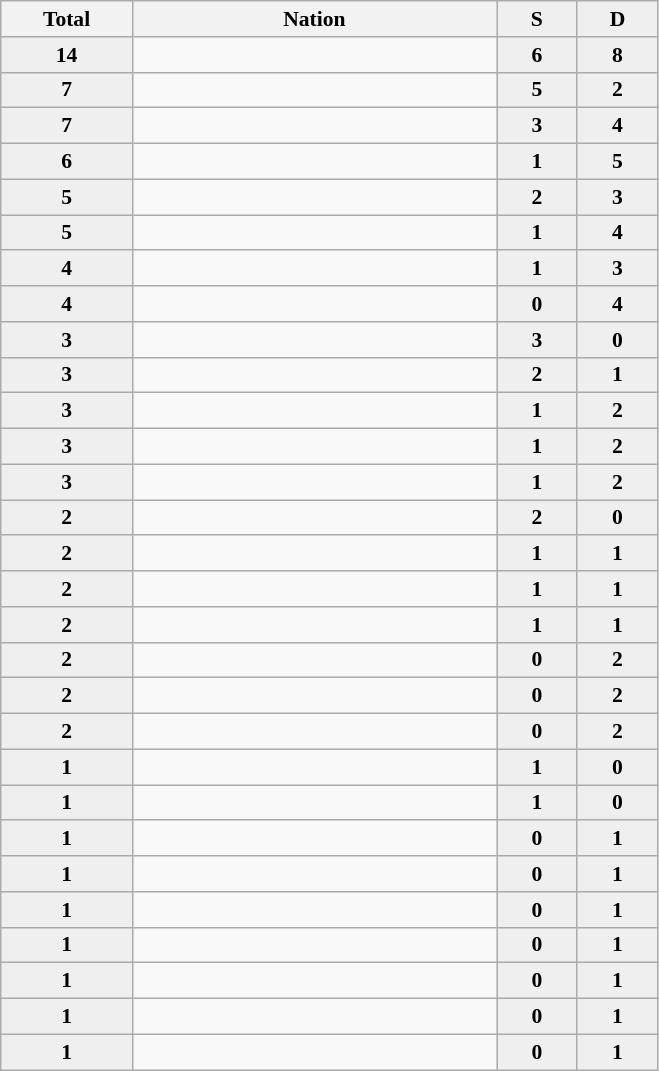<table class="sortable wikitable" style="font-size:90%;">
<tr>
<th width=81>Total</th>
<th width="236">Nation</th>
<th width="47" style="background:#efefef"> S </th>
<th width="47" style="background:#efefef"> D </th>
</tr>
<tr align=center>
<td bgcolor="#efefef"><strong>14</strong></td>
<td align="left"></td>
<td bgcolor=#efefef><strong>6</strong></td>
<td bgcolor=#efefef><strong>8</strong></td>
</tr>
<tr align=center>
<td bgcolor="#efefef"><strong>7</strong></td>
<td align="left"></td>
<td bgcolor=#efefef><strong>5</strong></td>
<td bgcolor=#efefef><strong>2</strong></td>
</tr>
<tr align=center>
<td bgcolor="#efefef"><strong>7</strong></td>
<td align="left"></td>
<td bgcolor=#efefef><strong>3</strong></td>
<td bgcolor=#efefef><strong>4</strong></td>
</tr>
<tr align=center>
<td bgcolor="#efefef"><strong>6</strong></td>
<td align="left"></td>
<td bgcolor=#efefef><strong>1</strong></td>
<td bgcolor=#efefef><strong>5</strong></td>
</tr>
<tr align=center>
<td bgcolor="#efefef"><strong>5</strong></td>
<td align="left"></td>
<td bgcolor=#efefef><strong>2</strong></td>
<td bgcolor=#efefef><strong>3</strong></td>
</tr>
<tr align=center>
<td bgcolor="#efefef"><strong>5</strong></td>
<td align="left"></td>
<td bgcolor=#efefef><strong>1</strong></td>
<td bgcolor=#efefef><strong>4</strong></td>
</tr>
<tr align=center>
<td bgcolor="#efefef"><strong>4</strong></td>
<td align="left"></td>
<td bgcolor=#efefef><strong>1</strong></td>
<td bgcolor=#efefef><strong>3</strong></td>
</tr>
<tr align=center>
<td bgcolor="#efefef"><strong>4</strong></td>
<td align="left"></td>
<td bgcolor=#efefef><strong>0</strong></td>
<td bgcolor=#efefef><strong>4</strong></td>
</tr>
<tr align=center>
<td bgcolor="#efefef"><strong>3</strong></td>
<td align="left"></td>
<td bgcolor=#efefef><strong>3</strong></td>
<td bgcolor=#efefef><strong>0</strong></td>
</tr>
<tr align=center>
<td bgcolor="#efefef"><strong>3</strong></td>
<td align="left"></td>
<td bgcolor=#efefef><strong>2</strong></td>
<td bgcolor=#efefef><strong>1</strong></td>
</tr>
<tr align=center>
<td bgcolor="#efefef"><strong>3</strong></td>
<td align="left"></td>
<td bgcolor=#efefef><strong>1</strong></td>
<td bgcolor=#efefef><strong>2</strong></td>
</tr>
<tr align=center>
<td bgcolor="#efefef"><strong>3</strong></td>
<td align="left"></td>
<td bgcolor=#efefef><strong>1</strong></td>
<td bgcolor=#efefef><strong>2</strong></td>
</tr>
<tr align=center>
<td bgcolor="#efefef"><strong>3</strong></td>
<td align="left"></td>
<td bgcolor=#efefef><strong>1</strong></td>
<td bgcolor=#efefef><strong>2</strong></td>
</tr>
<tr align=center>
<td bgcolor="#efefef"><strong>2</strong></td>
<td align="left"></td>
<td bgcolor=#efefef><strong>2</strong></td>
<td bgcolor=#efefef><strong>0</strong></td>
</tr>
<tr align=center>
<td bgcolor="#efefef"><strong>2</strong></td>
<td align="left"></td>
<td bgcolor=#efefef><strong>1</strong></td>
<td bgcolor=#efefef><strong>1</strong></td>
</tr>
<tr align=center>
<td bgcolor="#efefef"><strong>2</strong></td>
<td align="left"></td>
<td bgcolor=#efefef><strong>1</strong></td>
<td bgcolor=#efefef><strong>1</strong></td>
</tr>
<tr align=center>
<td bgcolor="#efefef"><strong>2</strong></td>
<td align="left"></td>
<td bgcolor=#efefef><strong>1</strong></td>
<td bgcolor=#efefef><strong>1</strong></td>
</tr>
<tr align=center>
<td bgcolor="#efefef"><strong>2</strong></td>
<td align="left"></td>
<td bgcolor=#efefef><strong>0</strong></td>
<td bgcolor=#efefef><strong>2</strong></td>
</tr>
<tr align=center>
<td bgcolor="#efefef"><strong>2</strong></td>
<td align="left"></td>
<td bgcolor=#efefef><strong>0</strong></td>
<td bgcolor=#efefef><strong>2</strong></td>
</tr>
<tr align=center>
<td bgcolor="#efefef"><strong>2</strong></td>
<td align="left"></td>
<td bgcolor=#efefef><strong>0</strong></td>
<td bgcolor=#efefef><strong>2</strong></td>
</tr>
<tr align=center>
<td bgcolor="#efefef"><strong>1</strong></td>
<td align="left"></td>
<td bgcolor=#efefef><strong>1</strong></td>
<td bgcolor=#efefef><strong>0</strong></td>
</tr>
<tr align=center>
<td bgcolor="#efefef"><strong>1</strong></td>
<td align="left"></td>
<td bgcolor=#efefef><strong>1</strong></td>
<td bgcolor=#efefef><strong>0</strong></td>
</tr>
<tr align=center>
<td bgcolor="#efefef"><strong>1</strong></td>
<td align="left"></td>
<td bgcolor=#efefef><strong>0</strong></td>
<td bgcolor=#efefef><strong>1</strong></td>
</tr>
<tr align=center>
<td bgcolor="#efefef"><strong>1</strong></td>
<td align="left"></td>
<td bgcolor=#efefef><strong>0</strong></td>
<td bgcolor=#efefef><strong>1</strong></td>
</tr>
<tr align=center>
<td bgcolor="#efefef"><strong>1</strong></td>
<td align="left"></td>
<td bgcolor=#efefef><strong>0</strong></td>
<td bgcolor=#efefef><strong>1</strong></td>
</tr>
<tr align=center>
<td bgcolor="#efefef"><strong>1</strong></td>
<td align="left"></td>
<td bgcolor=#efefef><strong>0</strong></td>
<td bgcolor=#efefef><strong>1</strong></td>
</tr>
<tr align=center>
<td bgcolor="#efefef"><strong>1</strong></td>
<td align="left"></td>
<td bgcolor=#efefef><strong>0</strong></td>
<td bgcolor=#efefef><strong>1</strong></td>
</tr>
<tr align=center>
<td bgcolor="#efefef"><strong>1</strong></td>
<td align="left"></td>
<td bgcolor=#efefef><strong>0</strong></td>
<td bgcolor=#efefef><strong>1</strong></td>
</tr>
<tr align=center>
<td bgcolor="#efefef"><strong>1</strong></td>
<td align="left"></td>
<td bgcolor=#efefef><strong>0</strong></td>
<td bgcolor=#efefef><strong>1</strong></td>
</tr>
</table>
